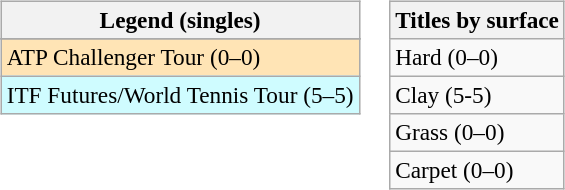<table>
<tr valign=top>
<td><br><table class=wikitable style=font-size:97%>
<tr>
<th>Legend (singles)</th>
</tr>
<tr bgcolor=e5d1cb>
</tr>
<tr bgcolor=moccasin>
<td>ATP Challenger Tour (0–0)</td>
</tr>
<tr bgcolor=cffcff>
<td>ITF Futures/World Tennis Tour (5–5)</td>
</tr>
</table>
</td>
<td><br><table class=wikitable style=font-size:97%>
<tr>
<th>Titles by surface</th>
</tr>
<tr>
<td>Hard (0–0)</td>
</tr>
<tr>
<td>Clay (5-5)</td>
</tr>
<tr>
<td>Grass (0–0)</td>
</tr>
<tr>
<td>Carpet (0–0)</td>
</tr>
</table>
</td>
</tr>
</table>
